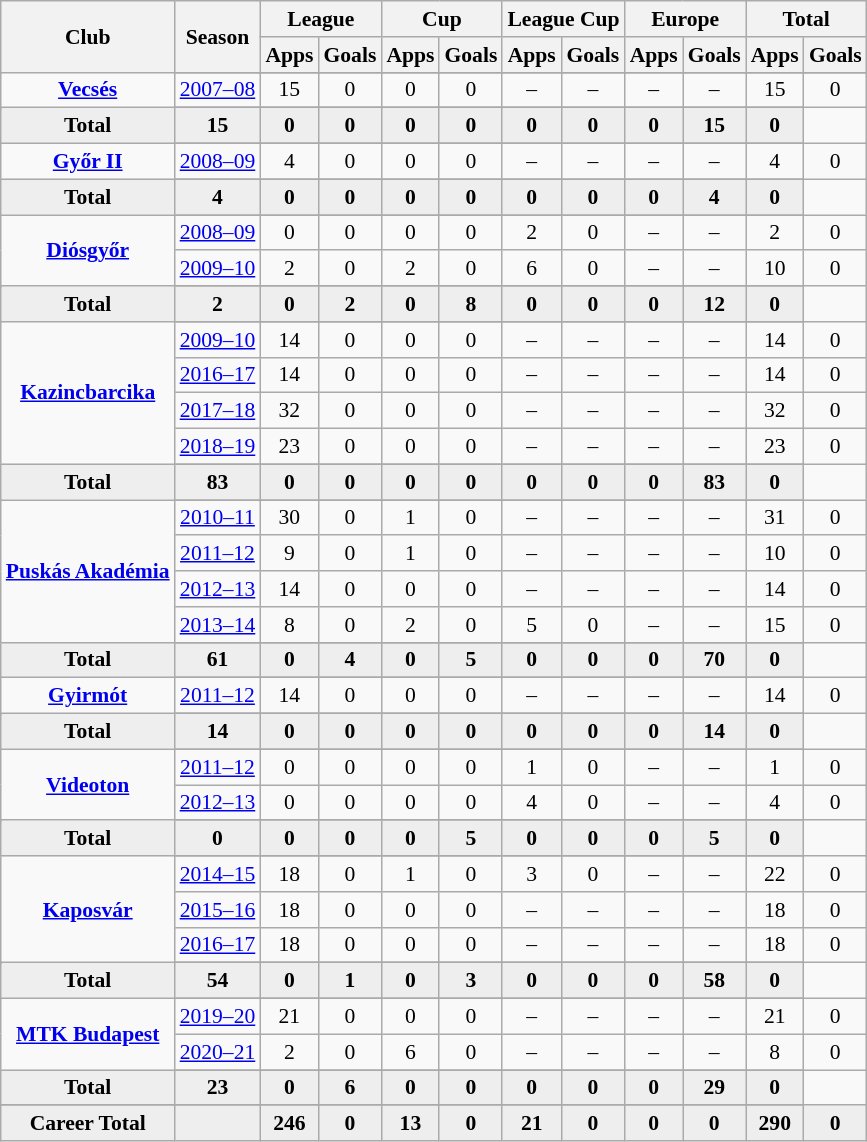<table class="wikitable" style="font-size:90%; text-align: center;">
<tr>
<th rowspan="2">Club</th>
<th rowspan="2">Season</th>
<th colspan="2">League</th>
<th colspan="2">Cup</th>
<th colspan="2">League Cup</th>
<th colspan="2">Europe</th>
<th colspan="2">Total</th>
</tr>
<tr>
<th>Apps</th>
<th>Goals</th>
<th>Apps</th>
<th>Goals</th>
<th>Apps</th>
<th>Goals</th>
<th>Apps</th>
<th>Goals</th>
<th>Apps</th>
<th>Goals</th>
</tr>
<tr ||-||-||-|->
<td rowspan="3" valign="center"><strong><a href='#'>Vecsés</a></strong></td>
</tr>
<tr>
<td><a href='#'>2007–08</a></td>
<td>15</td>
<td>0</td>
<td>0</td>
<td>0</td>
<td>–</td>
<td>–</td>
<td>–</td>
<td>–</td>
<td>15</td>
<td>0</td>
</tr>
<tr>
</tr>
<tr style="font-weight:bold; background-color:#eeeeee;">
<td>Total</td>
<td>15</td>
<td>0</td>
<td>0</td>
<td>0</td>
<td>0</td>
<td>0</td>
<td>0</td>
<td>0</td>
<td>15</td>
<td>0</td>
</tr>
<tr>
<td rowspan="3" valign="center"><strong><a href='#'>Győr II</a></strong></td>
</tr>
<tr>
<td><a href='#'>2008–09</a></td>
<td>4</td>
<td>0</td>
<td>0</td>
<td>0</td>
<td>–</td>
<td>–</td>
<td>–</td>
<td>–</td>
<td>4</td>
<td>0</td>
</tr>
<tr>
</tr>
<tr style="font-weight:bold; background-color:#eeeeee;">
<td>Total</td>
<td>4</td>
<td>0</td>
<td>0</td>
<td>0</td>
<td>0</td>
<td>0</td>
<td>0</td>
<td>0</td>
<td>4</td>
<td>0</td>
</tr>
<tr>
<td rowspan="4" valign="center"><strong><a href='#'>Diósgyőr</a></strong></td>
</tr>
<tr>
<td><a href='#'>2008–09</a></td>
<td>0</td>
<td>0</td>
<td>0</td>
<td>0</td>
<td>2</td>
<td>0</td>
<td>–</td>
<td>–</td>
<td>2</td>
<td>0</td>
</tr>
<tr>
<td><a href='#'>2009–10</a></td>
<td>2</td>
<td>0</td>
<td>2</td>
<td>0</td>
<td>6</td>
<td>0</td>
<td>–</td>
<td>–</td>
<td>10</td>
<td>0</td>
</tr>
<tr>
</tr>
<tr style="font-weight:bold; background-color:#eeeeee;">
<td>Total</td>
<td>2</td>
<td>0</td>
<td>2</td>
<td>0</td>
<td>8</td>
<td>0</td>
<td>0</td>
<td>0</td>
<td>12</td>
<td>0</td>
</tr>
<tr>
<td rowspan="6" valign="center"><strong><a href='#'>Kazincbarcika</a></strong></td>
</tr>
<tr>
<td><a href='#'>2009–10</a></td>
<td>14</td>
<td>0</td>
<td>0</td>
<td>0</td>
<td>–</td>
<td>–</td>
<td>–</td>
<td>–</td>
<td>14</td>
<td>0</td>
</tr>
<tr>
<td><a href='#'>2016–17</a></td>
<td>14</td>
<td>0</td>
<td>0</td>
<td>0</td>
<td>–</td>
<td>–</td>
<td>–</td>
<td>–</td>
<td>14</td>
<td>0</td>
</tr>
<tr>
<td><a href='#'>2017–18</a></td>
<td>32</td>
<td>0</td>
<td>0</td>
<td>0</td>
<td>–</td>
<td>–</td>
<td>–</td>
<td>–</td>
<td>32</td>
<td>0</td>
</tr>
<tr>
<td><a href='#'>2018–19</a></td>
<td>23</td>
<td>0</td>
<td>0</td>
<td>0</td>
<td>–</td>
<td>–</td>
<td>–</td>
<td>–</td>
<td>23</td>
<td>0</td>
</tr>
<tr>
</tr>
<tr style="font-weight:bold; background-color:#eeeeee;">
<td>Total</td>
<td>83</td>
<td>0</td>
<td>0</td>
<td>0</td>
<td>0</td>
<td>0</td>
<td>0</td>
<td>0</td>
<td>83</td>
<td>0</td>
</tr>
<tr>
<td rowspan="6" valign="center"><strong><a href='#'>Puskás Akadémia</a></strong></td>
</tr>
<tr>
<td><a href='#'>2010–11</a></td>
<td>30</td>
<td>0</td>
<td>1</td>
<td>0</td>
<td>–</td>
<td>–</td>
<td>–</td>
<td>–</td>
<td>31</td>
<td>0</td>
</tr>
<tr>
<td><a href='#'>2011–12</a></td>
<td>9</td>
<td>0</td>
<td>1</td>
<td>0</td>
<td>–</td>
<td>–</td>
<td>–</td>
<td>–</td>
<td>10</td>
<td>0</td>
</tr>
<tr>
<td><a href='#'>2012–13</a></td>
<td>14</td>
<td>0</td>
<td>0</td>
<td>0</td>
<td>–</td>
<td>–</td>
<td>–</td>
<td>–</td>
<td>14</td>
<td>0</td>
</tr>
<tr>
<td><a href='#'>2013–14</a></td>
<td>8</td>
<td>0</td>
<td>2</td>
<td>0</td>
<td>5</td>
<td>0</td>
<td>–</td>
<td>–</td>
<td>15</td>
<td>0</td>
</tr>
<tr>
</tr>
<tr style="font-weight:bold; background-color:#eeeeee;">
<td>Total</td>
<td>61</td>
<td>0</td>
<td>4</td>
<td>0</td>
<td>5</td>
<td>0</td>
<td>0</td>
<td>0</td>
<td>70</td>
<td>0</td>
</tr>
<tr>
<td rowspan="3" valign="center"><strong><a href='#'>Gyirmót</a></strong></td>
</tr>
<tr>
<td><a href='#'>2011–12</a></td>
<td>14</td>
<td>0</td>
<td>0</td>
<td>0</td>
<td>–</td>
<td>–</td>
<td>–</td>
<td>–</td>
<td>14</td>
<td>0</td>
</tr>
<tr>
</tr>
<tr style="font-weight:bold; background-color:#eeeeee;">
<td>Total</td>
<td>14</td>
<td>0</td>
<td>0</td>
<td>0</td>
<td>0</td>
<td>0</td>
<td>0</td>
<td>0</td>
<td>14</td>
<td>0</td>
</tr>
<tr>
<td rowspan="4" valign="center"><strong><a href='#'>Videoton</a></strong></td>
</tr>
<tr>
<td><a href='#'>2011–12</a></td>
<td>0</td>
<td>0</td>
<td>0</td>
<td>0</td>
<td>1</td>
<td>0</td>
<td>–</td>
<td>–</td>
<td>1</td>
<td>0</td>
</tr>
<tr>
<td><a href='#'>2012–13</a></td>
<td>0</td>
<td>0</td>
<td>0</td>
<td>0</td>
<td>4</td>
<td>0</td>
<td>–</td>
<td>–</td>
<td>4</td>
<td>0</td>
</tr>
<tr>
</tr>
<tr style="font-weight:bold; background-color:#eeeeee;">
<td>Total</td>
<td>0</td>
<td>0</td>
<td>0</td>
<td>0</td>
<td>5</td>
<td>0</td>
<td>0</td>
<td>0</td>
<td>5</td>
<td>0</td>
</tr>
<tr>
<td rowspan="5" valign="center"><strong><a href='#'>Kaposvár</a></strong></td>
</tr>
<tr>
<td><a href='#'>2014–15</a></td>
<td>18</td>
<td>0</td>
<td>1</td>
<td>0</td>
<td>3</td>
<td>0</td>
<td>–</td>
<td>–</td>
<td>22</td>
<td>0</td>
</tr>
<tr>
<td><a href='#'>2015–16</a></td>
<td>18</td>
<td>0</td>
<td>0</td>
<td>0</td>
<td>–</td>
<td>–</td>
<td>–</td>
<td>–</td>
<td>18</td>
<td>0</td>
</tr>
<tr>
<td><a href='#'>2016–17</a></td>
<td>18</td>
<td>0</td>
<td>0</td>
<td>0</td>
<td>–</td>
<td>–</td>
<td>–</td>
<td>–</td>
<td>18</td>
<td>0</td>
</tr>
<tr>
</tr>
<tr style="font-weight:bold; background-color:#eeeeee;">
<td>Total</td>
<td>54</td>
<td>0</td>
<td>1</td>
<td>0</td>
<td>3</td>
<td>0</td>
<td>0</td>
<td>0</td>
<td>58</td>
<td>0</td>
</tr>
<tr>
<td rowspan="4" valign="center"><strong><a href='#'>MTK Budapest</a></strong></td>
</tr>
<tr>
<td><a href='#'>2019–20</a></td>
<td>21</td>
<td>0</td>
<td>0</td>
<td>0</td>
<td>–</td>
<td>–</td>
<td>–</td>
<td>–</td>
<td>21</td>
<td>0</td>
</tr>
<tr>
<td><a href='#'>2020–21</a></td>
<td>2</td>
<td>0</td>
<td>6</td>
<td>0</td>
<td>–</td>
<td>–</td>
<td>–</td>
<td>–</td>
<td>8</td>
<td>0</td>
</tr>
<tr>
</tr>
<tr style="font-weight:bold; background-color:#eeeeee;">
<td>Total</td>
<td>23</td>
<td>0</td>
<td>6</td>
<td>0</td>
<td>0</td>
<td>0</td>
<td>0</td>
<td>0</td>
<td>29</td>
<td>0</td>
</tr>
<tr>
</tr>
<tr style="font-weight:bold; background-color:#eeeeee;">
<td rowspan="2" valign="top"><strong>Career Total</strong></td>
<td></td>
<td><strong>246</strong></td>
<td><strong>0</strong></td>
<td><strong>13</strong></td>
<td><strong>0</strong></td>
<td><strong>21</strong></td>
<td><strong>0</strong></td>
<td><strong>0</strong></td>
<td><strong>0</strong></td>
<td><strong>290</strong></td>
<td><strong>0</strong></td>
</tr>
</table>
